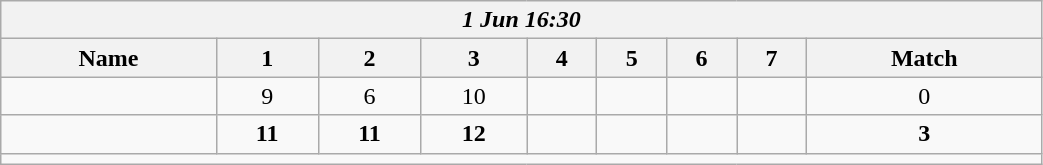<table class=wikitable style="text-align:center; width: 55%">
<tr>
<th colspan=17><em>1 Jun 16:30</em></th>
</tr>
<tr>
<th>Name</th>
<th>1</th>
<th>2</th>
<th>3</th>
<th>4</th>
<th>5</th>
<th>6</th>
<th>7</th>
<th>Match</th>
</tr>
<tr>
<td style="text-align:left;"></td>
<td>9</td>
<td>6</td>
<td>10</td>
<td></td>
<td></td>
<td></td>
<td></td>
<td>0</td>
</tr>
<tr>
<td style="text-align:left;"><strong></strong></td>
<td><strong>11</strong></td>
<td><strong>11</strong></td>
<td><strong>12</strong></td>
<td></td>
<td></td>
<td></td>
<td></td>
<td><strong>3</strong></td>
</tr>
<tr>
<td colspan=17></td>
</tr>
</table>
